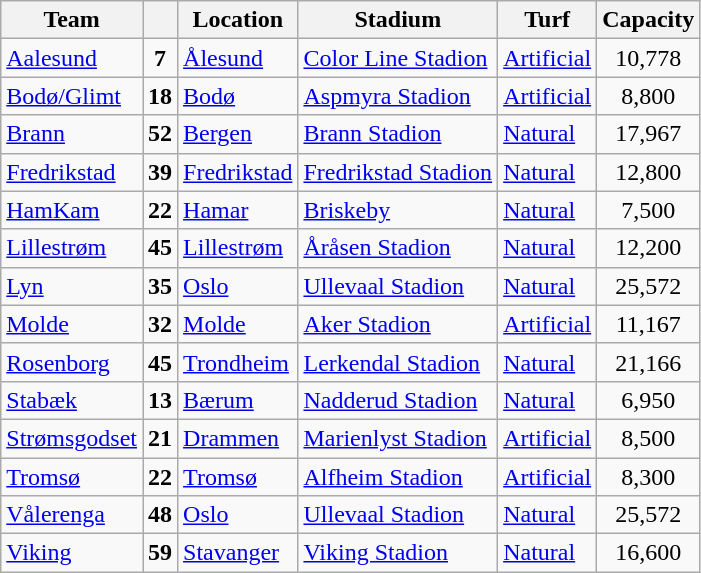<table class="wikitable sortable" border="1">
<tr>
<th>Team</th>
<th></th>
<th>Location</th>
<th>Stadium</th>
<th>Turf</th>
<th>Capacity</th>
</tr>
<tr>
<td><a href='#'>Aalesund</a></td>
<td align="center"><strong>7</strong></td>
<td><a href='#'>Ålesund</a></td>
<td><a href='#'>Color Line Stadion</a></td>
<td><a href='#'>Artificial</a></td>
<td align="center">10,778</td>
</tr>
<tr>
<td><a href='#'>Bodø/Glimt</a></td>
<td align="center"><strong>18</strong></td>
<td><a href='#'>Bodø</a></td>
<td><a href='#'>Aspmyra Stadion</a></td>
<td><a href='#'>Artificial</a></td>
<td align="center">8,800</td>
</tr>
<tr>
<td><a href='#'>Brann</a></td>
<td align="center"><strong>52</strong></td>
<td><a href='#'>Bergen</a></td>
<td><a href='#'>Brann Stadion</a></td>
<td><a href='#'>Natural</a></td>
<td align="center">17,967</td>
</tr>
<tr>
<td><a href='#'>Fredrikstad</a></td>
<td align="center"><strong>39</strong></td>
<td><a href='#'>Fredrikstad</a></td>
<td><a href='#'>Fredrikstad Stadion</a></td>
<td><a href='#'>Natural</a></td>
<td align="center">12,800</td>
</tr>
<tr>
<td><a href='#'>HamKam</a></td>
<td align="center"><strong>22</strong></td>
<td><a href='#'>Hamar</a></td>
<td><a href='#'>Briskeby</a></td>
<td><a href='#'>Natural</a></td>
<td align="center">7,500</td>
</tr>
<tr>
<td><a href='#'>Lillestrøm</a></td>
<td align="center"><strong>45</strong></td>
<td><a href='#'>Lillestrøm</a></td>
<td><a href='#'>Åråsen Stadion</a></td>
<td><a href='#'>Natural</a></td>
<td align="center">12,200</td>
</tr>
<tr>
<td><a href='#'>Lyn</a></td>
<td align="center"><strong>35</strong></td>
<td><a href='#'>Oslo</a></td>
<td><a href='#'>Ullevaal Stadion</a></td>
<td><a href='#'>Natural</a></td>
<td align="center">25,572</td>
</tr>
<tr>
<td><a href='#'>Molde</a></td>
<td align="center"><strong>32</strong></td>
<td><a href='#'>Molde</a></td>
<td><a href='#'>Aker Stadion</a></td>
<td><a href='#'>Artificial</a></td>
<td align="center">11,167</td>
</tr>
<tr>
<td><a href='#'>Rosenborg</a></td>
<td align="center"><strong>45</strong></td>
<td><a href='#'>Trondheim</a></td>
<td><a href='#'>Lerkendal Stadion</a></td>
<td><a href='#'>Natural</a></td>
<td align="center">21,166</td>
</tr>
<tr>
<td><a href='#'>Stabæk</a></td>
<td align="center"><strong>13</strong></td>
<td><a href='#'>Bærum</a></td>
<td><a href='#'>Nadderud Stadion</a></td>
<td><a href='#'>Natural</a></td>
<td align="center">6,950</td>
</tr>
<tr>
<td><a href='#'>Strømsgodset</a></td>
<td align="center"><strong>21</strong></td>
<td><a href='#'>Drammen</a></td>
<td><a href='#'>Marienlyst Stadion</a></td>
<td><a href='#'>Artificial</a></td>
<td align="center">8,500</td>
</tr>
<tr>
<td><a href='#'>Tromsø</a></td>
<td align="center"><strong>22</strong></td>
<td><a href='#'>Tromsø</a></td>
<td><a href='#'>Alfheim Stadion</a></td>
<td><a href='#'>Artificial</a></td>
<td align="center">8,300</td>
</tr>
<tr>
<td><a href='#'>Vålerenga</a></td>
<td align="center"><strong>48</strong></td>
<td><a href='#'>Oslo</a></td>
<td><a href='#'>Ullevaal Stadion</a></td>
<td><a href='#'>Natural</a></td>
<td align="center">25,572</td>
</tr>
<tr>
<td><a href='#'>Viking</a></td>
<td align="center"><strong>59</strong></td>
<td><a href='#'>Stavanger</a></td>
<td><a href='#'>Viking Stadion</a></td>
<td><a href='#'>Natural</a></td>
<td align="center">16,600</td>
</tr>
</table>
